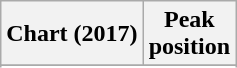<table class="wikitable sortable plainrowheaders" style="text-align:center">
<tr>
<th scope="col">Chart (2017)</th>
<th scope="col">Peak<br> position</th>
</tr>
<tr>
</tr>
<tr>
</tr>
<tr>
</tr>
<tr>
</tr>
</table>
